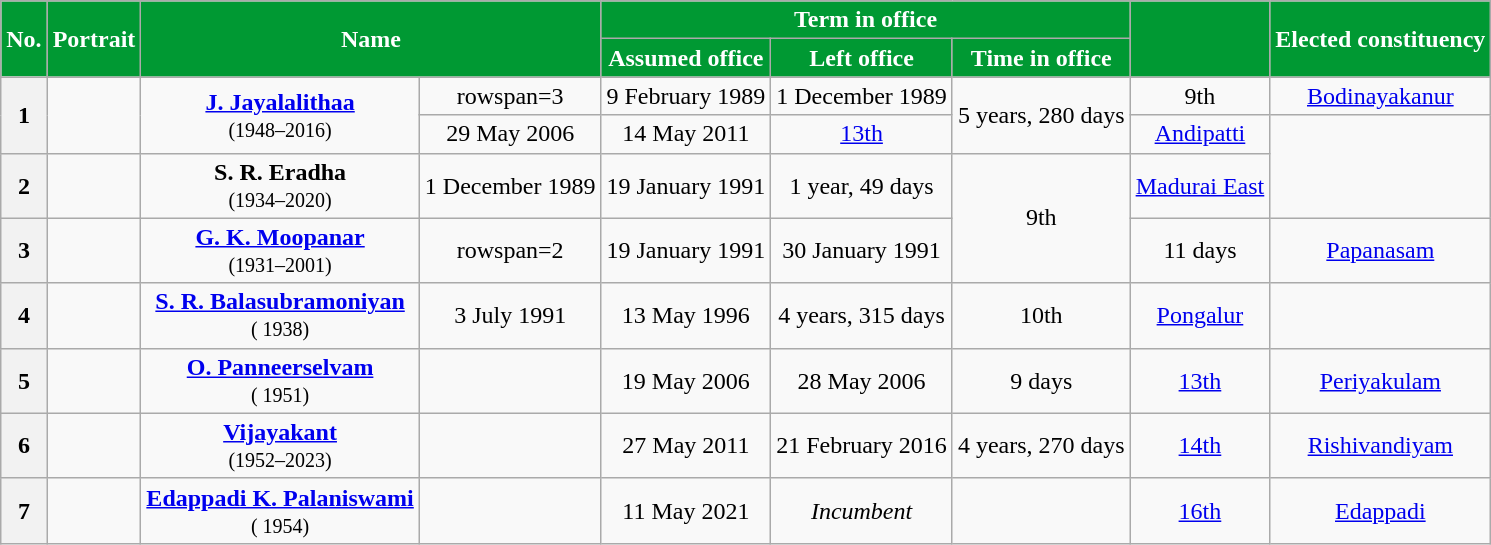<table class="wikitable sortable" style="text-align:center;">
<tr>
<th rowspan=2 style="background-color:#009933;color:white">No.</th>
<th rowspan=2 style="background-color:#009933;color:white">Portrait</th>
<th rowspan=2 colspan=2 style="background-color:#009933;color:white">Name<br></th>
<th colspan=3 style="background-color:#009933;color:white">Term in office</th>
<th rowspan=2 style="background-color:#009933;color:white"><a href='#'></a><br></th>
<th rowspan=2 style="background-color:#009933;color:white">Elected constituency</th>
</tr>
<tr>
<th style="background-color:#009933;color:white">Assumed office</th>
<th style="background-color:#009933;color:white">Left office</th>
<th style="background-color:#009933;color:white">Time in office</th>
</tr>
<tr>
<th rowspan=2>1</th>
<td rowspan=2></td>
<td rowspan=2><strong><a href='#'>J. Jayalalithaa</a></strong><br><small>(1948–2016)</small></td>
<td>rowspan=3 </td>
<td>9 February 1989</td>
<td>1 December 1989</td>
<td rowspan=2>5 years, 280 days</td>
<td>9th<br></td>
<td><a href='#'>Bodinayakanur</a></td>
</tr>
<tr>
<td>29 May 2006</td>
<td>14 May 2011</td>
<td><a href='#'>13th</a><br></td>
<td><a href='#'>Andipatti</a></td>
</tr>
<tr>
<th>2</th>
<td></td>
<td><strong>S. R. Eradha</strong><br><small>(1934–2020)</small></td>
<td>1 December 1989</td>
<td>19 January 1991</td>
<td>1 year, 49 days</td>
<td rowspan=2>9th<br></td>
<td><a href='#'>Madurai East</a></td>
</tr>
<tr>
<th>3</th>
<td></td>
<td><strong><a href='#'>G. K. Moopanar</a></strong><br><small>(1931–2001)</small></td>
<td>rowspan=2 </td>
<td>19 January 1991</td>
<td>30 January 1991</td>
<td>11 days</td>
<td><a href='#'>Papanasam</a></td>
</tr>
<tr>
<th>4</th>
<td></td>
<td><strong><a href='#'>S. R. Balasubramoniyan</a></strong><br><small>( 1938)</small></td>
<td>3 July 1991</td>
<td>13 May 1996</td>
<td>4 years, 315 days</td>
<td>10th<br></td>
<td><a href='#'>Pongalur</a></td>
</tr>
<tr>
<th>5</th>
<td></td>
<td><strong><a href='#'>O. Panneerselvam</a></strong><br><small>( 1951)</small></td>
<td></td>
<td>19 May 2006</td>
<td>28 May 2006</td>
<td>9 days</td>
<td><a href='#'>13th</a><br></td>
<td><a href='#'>Periyakulam</a></td>
</tr>
<tr>
<th>6</th>
<td></td>
<td><strong><a href='#'>Vijayakant</a></strong><br><small>(1952–2023)</small></td>
<td></td>
<td>27 May 2011</td>
<td>21 February 2016</td>
<td>4 years, 270 days</td>
<td><a href='#'>14th</a><br></td>
<td><a href='#'>Rishivandiyam</a></td>
</tr>
<tr>
<th>7</th>
<td></td>
<td><strong><a href='#'>Edappadi K. Palaniswami</a></strong><br><small>( 1954)</small></td>
<td></td>
<td>11 May 2021</td>
<td><em>Incumbent</em></td>
<td></td>
<td><a href='#'>16th</a><br></td>
<td><a href='#'>Edappadi</a></td>
</tr>
</table>
